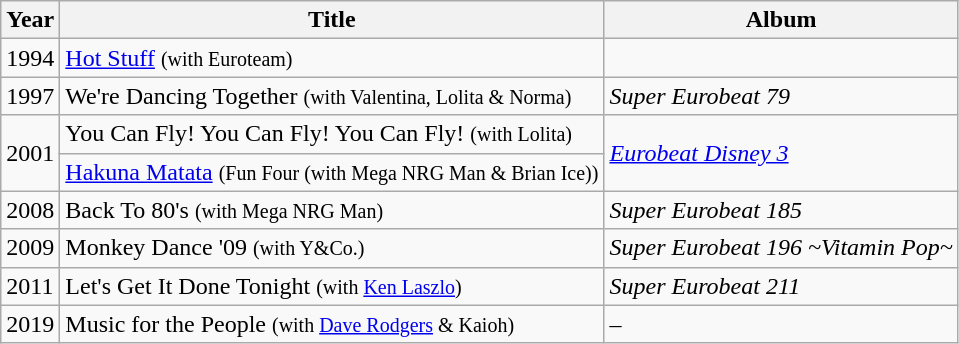<table class="wikitable">
<tr>
<th>Year</th>
<th>Title</th>
<th>Album</th>
</tr>
<tr>
<td>1994</td>
<td><a href='#'>Hot Stuff</a> <small>(with Euroteam)</small></td>
</tr>
<tr>
<td>1997</td>
<td>We're Dancing Together <small>(with Valentina, Lolita & Norma)</small></td>
<td><em> Super Eurobeat 79</em></td>
</tr>
<tr>
<td rowspan="2">2001</td>
<td>You Can Fly! You Can Fly! You Can Fly! <small>(with Lolita)</small></td>
<td rowspan="2"><em><a href='#'>Eurobeat Disney 3</a></em></td>
</tr>
<tr>
<td><a href='#'>Hakuna Matata</a> <small>(Fun Four (with Mega NRG Man & Brian Ice))</small></td>
</tr>
<tr>
<td>2008</td>
<td>Back To 80's <small>(with Mega NRG Man)</small></td>
<td><em> Super Eurobeat 185 </em></td>
</tr>
<tr>
<td>2009</td>
<td>Monkey Dance '09 <small>(with Y&Co.)</small></td>
<td><em> Super Eurobeat 196 ~Vitamin Pop~ </em></td>
</tr>
<tr>
<td>2011</td>
<td>Let's Get It Done Tonight <small>(with <a href='#'>Ken Laszlo</a>)</small></td>
<td><em> Super Eurobeat 211 </em></td>
</tr>
<tr>
<td>2019</td>
<td>Music for the People <small>(with <a href='#'>Dave Rodgers</a> & Kaioh)</small></td>
<td><em> – </em></td>
</tr>
</table>
